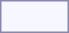<table style="border:1px solid #8888aa; background-color:#f7f8ff; padding:5px; font-size:95%; margin: 0px 12px 12px 0px;">
<tr style="text-align:center;">
<td rowspan=2><strong> </strong></td>
<td colspan=3></td>
<td colspan=3></td>
<td colspan=2></td>
<td colspan=2></td>
<td colspan=6></td>
<td colspan=6></td>
<td colspan=14 rowspan=2></td>
</tr>
<tr style="text-align:center;">
<td colspan=3></td>
<td colspan=3></td>
<td colspan=2></td>
<td colspan=2></td>
<td colspan=6></td>
<td colspan=6></td>
</tr>
</table>
